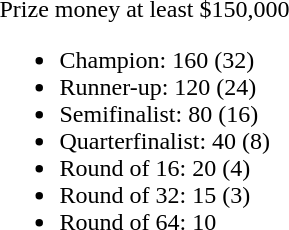<table style="float:left; margin-right:1em">
<tr>
<td>Prize money at least $150,000<br><ul><li>Champion: 160 (32)</li><li>Runner-up: 120 (24)</li><li>Semifinalist: 80 (16)</li><li>Quarterfinalist: 40 (8)</li><li>Round of 16: 20 (4)</li><li>Round of 32: 15 (3)</li><li>Round of 64: 10</li></ul></td>
</tr>
</table>
